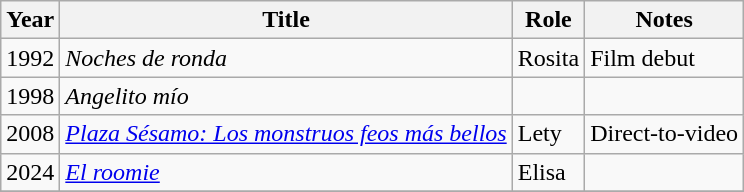<table class="wikitable sortable">
<tr>
<th>Year</th>
<th>Title</th>
<th>Role</th>
<th>Notes</th>
</tr>
<tr>
<td>1992</td>
<td><em>Noches de ronda</em></td>
<td>Rosita</td>
<td>Film debut</td>
</tr>
<tr>
<td>1998</td>
<td><em>Angelito mío</em></td>
<td></td>
<td></td>
</tr>
<tr>
<td>2008</td>
<td><em><a href='#'>Plaza Sésamo: Los monstruos feos más bellos</a></em></td>
<td>Lety</td>
<td>Direct-to-video</td>
</tr>
<tr>
<td>2024</td>
<td><em><a href='#'>El roomie</a></em></td>
<td>Elisa</td>
<td></td>
</tr>
<tr>
</tr>
</table>
